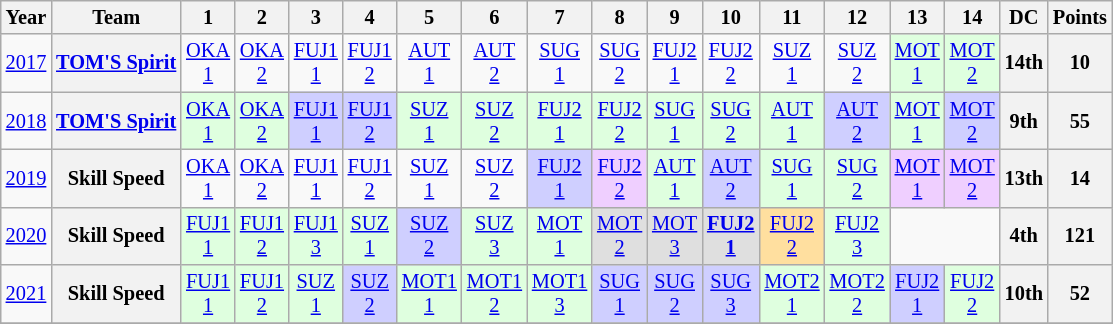<table class="wikitable" style="text-align:center; font-size:85%">
<tr>
<th>Year</th>
<th>Team</th>
<th>1</th>
<th>2</th>
<th>3</th>
<th>4</th>
<th>5</th>
<th>6</th>
<th>7</th>
<th>8</th>
<th>9</th>
<th>10</th>
<th>11</th>
<th>12</th>
<th>13</th>
<th>14</th>
<th>DC</th>
<th>Points</th>
</tr>
<tr>
<td><a href='#'>2017</a></td>
<th nowrap><a href='#'>TOM'S Spirit</a></th>
<td style="background:#;"><a href='#'>OKA<br>1</a></td>
<td style="background:#;"><a href='#'>OKA<br>2</a></td>
<td style="background:#;"><a href='#'>FUJ1<br>1</a></td>
<td style="background:#;"><a href='#'>FUJ1<br>2</a></td>
<td style="background:#;"><a href='#'>AUT<br>1</a></td>
<td style="background:#;"><a href='#'>AUT<br>2</a></td>
<td style="background:#;"><a href='#'>SUG<br>1</a></td>
<td style="background:#;"><a href='#'>SUG<br>2</a></td>
<td style="background:#;"><a href='#'>FUJ2<br>1</a></td>
<td style="background:#;"><a href='#'>FUJ2<br>2</a></td>
<td style="background:#;"><a href='#'>SUZ<br>1</a></td>
<td style="background:#;"><a href='#'>SUZ<br>2</a></td>
<td style="background:#DFFFDF;"><a href='#'>MOT<br>1</a><br></td>
<td style="background:#DFFFDF;"><a href='#'>MOT<br>2</a><br></td>
<th>14th</th>
<th>10</th>
</tr>
<tr>
<td><a href='#'>2018</a></td>
<th nowrap><a href='#'>TOM'S Spirit</a></th>
<td style="background:#DFFFDF;"><a href='#'>OKA<br>1</a><br></td>
<td style="background:#DFFFDF;"><a href='#'>OKA<br>2</a><br></td>
<td style="background:#CFCFFF;"><a href='#'>FUJ1<br>1</a><br></td>
<td style="background:#CFCFFF;"><a href='#'>FUJ1<br>2</a><br></td>
<td style="background:#DFFFDF;"><a href='#'>SUZ<br>1</a><br></td>
<td style="background:#DFFFDF;"><a href='#'>SUZ<br>2</a><br></td>
<td style="background:#DFFFDF;"><a href='#'>FUJ2<br>1</a><br></td>
<td style="background:#DFFFDF;"><a href='#'>FUJ2<br>2</a><br></td>
<td style="background:#DFFFDF;"><a href='#'>SUG<br>1</a><br></td>
<td style="background:#DFFFDF;"><a href='#'>SUG<br>2</a><br></td>
<td style="background:#DFFFDF;"><a href='#'>AUT<br>1</a><br></td>
<td style="background:#CFCFFF;"><a href='#'>AUT<br>2</a><br></td>
<td style="background:#DFFFDF;"><a href='#'>MOT<br>1</a><br></td>
<td style="background:#CFCFFF;"><a href='#'>MOT<br>2</a><br></td>
<th>9th</th>
<th>55</th>
</tr>
<tr>
<td><a href='#'>2019</a></td>
<th nowrap>Skill Speed</th>
<td><a href='#'>OKA<br>1</a></td>
<td><a href='#'>OKA<br>2</a></td>
<td><a href='#'>FUJ1<br>1</a></td>
<td><a href='#'>FUJ1<br>2</a></td>
<td><a href='#'>SUZ<br>1</a></td>
<td><a href='#'>SUZ<br>2</a></td>
<td style="background:#CFCFFF;"><a href='#'>FUJ2<br>1</a><br></td>
<td style="background:#EFCFFF;"><a href='#'>FUJ2<br>2</a><br></td>
<td style="background:#DFFFDF;"><a href='#'>AUT<br>1</a><br></td>
<td style="background:#CFCFFF;"><a href='#'>AUT<br>2</a><br></td>
<td style="background:#DFFFDF;"><a href='#'>SUG<br>1</a><br></td>
<td style="background:#DFFFDF;"><a href='#'>SUG<br>2</a><br></td>
<td style="background:#EFCFFF;"><a href='#'>MOT<br>1</a><br></td>
<td style="background:#EFCFFF;"><a href='#'>MOT<br>2</a><br></td>
<th>13th</th>
<th>14</th>
</tr>
<tr>
<td><a href='#'>2020</a></td>
<th nowrap>Skill Speed</th>
<td style="background:#DFFFDF;"><a href='#'>FUJ1<br>1</a><br></td>
<td style="background:#DFFFDF;"><a href='#'>FUJ1<br>2</a><br></td>
<td style="background:#DFFFDF;"><a href='#'>FUJ1<br>3</a><br></td>
<td style="background:#DFFFDF;"><a href='#'>SUZ<br>1</a><br></td>
<td style="background:#CFCFFF;"><a href='#'>SUZ<br>2</a><br></td>
<td style="background:#DFFFDF;"><a href='#'>SUZ<br>3</a><br></td>
<td style="background:#DFFFDF;"><a href='#'>MOT<br>1</a><br></td>
<td style="background:#DFDFDF;"><a href='#'>MOT<br>2</a><br></td>
<td style="background:#DFDFDF;"><a href='#'>MOT<br>3</a><br></td>
<td style="background:#DFDFDF;"><strong><a href='#'>FUJ2<br>1</a></strong><br></td>
<td style="background:#FFDF9F;"><a href='#'>FUJ2<br>2</a><br></td>
<td style="background:#DFFFDF;"><a href='#'>FUJ2<br>3</a><br></td>
<td colspan=2></td>
<th>4th</th>
<th>121</th>
</tr>
<tr>
<td><a href='#'>2021</a></td>
<th>Skill Speed</th>
<td style="background:#dfffdf;"><a href='#'>FUJ1<br>1</a><br></td>
<td style="background:#dfffdf;"><a href='#'>FUJ1<br>2</a><br></td>
<td style="background:#dfffdf;"><a href='#'>SUZ<br>1</a><br></td>
<td style="background:#cfcfff;"><a href='#'>SUZ<br>2</a><br></td>
<td style="background:#dfffdf;"><a href='#'>MOT1<br>1</a><br></td>
<td style="background:#dfffdf;"><a href='#'>MOT1<br>2</a><br></td>
<td style="background:#dfffdf;"><a href='#'>MOT1<br>3</a><br></td>
<td style="background:#cfcfff;"><a href='#'>SUG<br>1</a><br></td>
<td style="background:#cfcfff;"><a href='#'>SUG<br>2</a><br></td>
<td style="background:#cfcfff;"><a href='#'>SUG<br>3</a><br></td>
<td style="background:#dfffdf;"><a href='#'>MOT2<br>1</a><br></td>
<td style="background:#dfffdf;"><a href='#'>MOT2<br>2</a><br></td>
<td style="background:#cfcfff;"><a href='#'>FUJ2<br>1</a><br></td>
<td style="background:#dfffdf;"><a href='#'>FUJ2<br>2</a><br></td>
<th>10th</th>
<th>52</th>
</tr>
<tr>
</tr>
</table>
